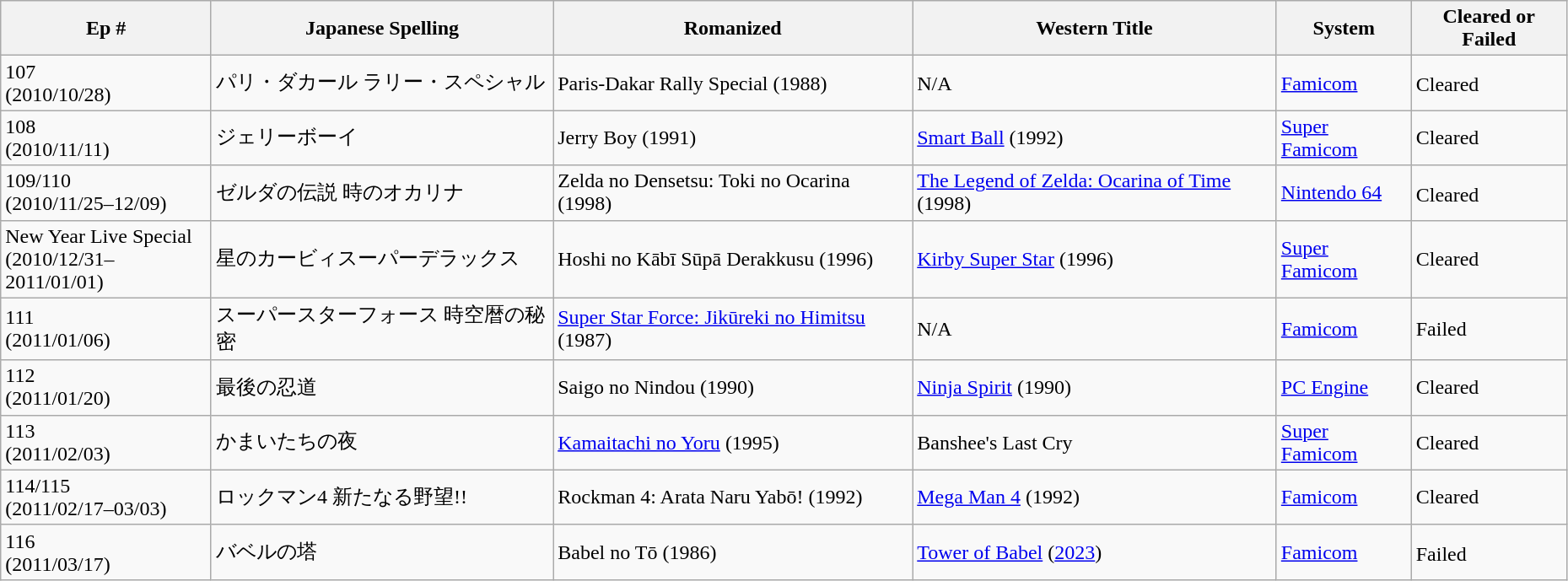<table class="wikitable" style="width:98%;">
<tr>
<th>Ep #</th>
<th>Japanese Spelling</th>
<th>Romanized</th>
<th>Western Title</th>
<th>System</th>
<th>Cleared or Failed</th>
</tr>
<tr>
<td>107<br>(2010/10/28)</td>
<td>パリ・ダカール ラリー・スペシャル</td>
<td>Paris-Dakar Rally Special (1988)</td>
<td>N/A</td>
<td><a href='#'>Famicom</a></td>
<td>Cleared<sup></sup></td>
</tr>
<tr>
<td>108<br>(2010/11/11)</td>
<td>ジェリーボーイ</td>
<td>Jerry Boy (1991)</td>
<td><a href='#'>Smart Ball</a> (1992)</td>
<td><a href='#'>Super Famicom</a></td>
<td>Cleared</td>
</tr>
<tr>
<td>109/110<br>(2010/11/25–12/09)</td>
<td>ゼルダの伝説 時のオカリナ</td>
<td>Zelda no Densetsu: Toki no Ocarina (1998)</td>
<td><a href='#'>The Legend of Zelda: Ocarina of Time</a> (1998)</td>
<td><a href='#'>Nintendo 64</a></td>
<td>Cleared<sup></sup></td>
</tr>
<tr>
<td>New Year Live Special<br>(2010/12/31–2011/01/01)</td>
<td>星のカービィスーパーデラックス</td>
<td>Hoshi no Kābī Sūpā Derakkusu (1996)</td>
<td><a href='#'>Kirby Super Star</a> (1996)</td>
<td><a href='#'>Super Famicom</a></td>
<td>Cleared</td>
</tr>
<tr>
<td>111<br>(2011/01/06)</td>
<td>スーパースターフォース 時空暦の秘密</td>
<td><a href='#'>Super Star Force: Jikūreki no Himitsu</a> (1987)</td>
<td>N/A</td>
<td><a href='#'>Famicom</a></td>
<td>Failed</td>
</tr>
<tr>
<td>112<br>(2011/01/20)</td>
<td>最後の忍道</td>
<td>Saigo no Nindou (1990)</td>
<td><a href='#'>Ninja Spirit</a> (1990)</td>
<td><a href='#'>PC Engine</a></td>
<td>Cleared</td>
</tr>
<tr>
<td>113<br>(2011/02/03)</td>
<td>かまいたちの夜</td>
<td><a href='#'>Kamaitachi no Yoru</a> (1995)</td>
<td>Banshee's Last Cry</td>
<td><a href='#'>Super Famicom</a></td>
<td>Cleared</td>
</tr>
<tr>
<td>114/115<br>(2011/02/17–03/03)</td>
<td>ロックマン4 新たなる野望!!</td>
<td>Rockman 4: Arata Naru Yabō! (1992)</td>
<td><a href='#'>Mega Man 4</a> (1992)</td>
<td><a href='#'>Famicom</a></td>
<td>Cleared</td>
</tr>
<tr>
<td>116<br>(2011/03/17)</td>
<td>バベルの塔</td>
<td>Babel no Tō (1986)</td>
<td><a href='#'>Tower of Babel</a> (<a href='#'>2023</a>)</td>
<td><a href='#'>Famicom</a></td>
<td>Failed<sup></sup></td>
</tr>
</table>
